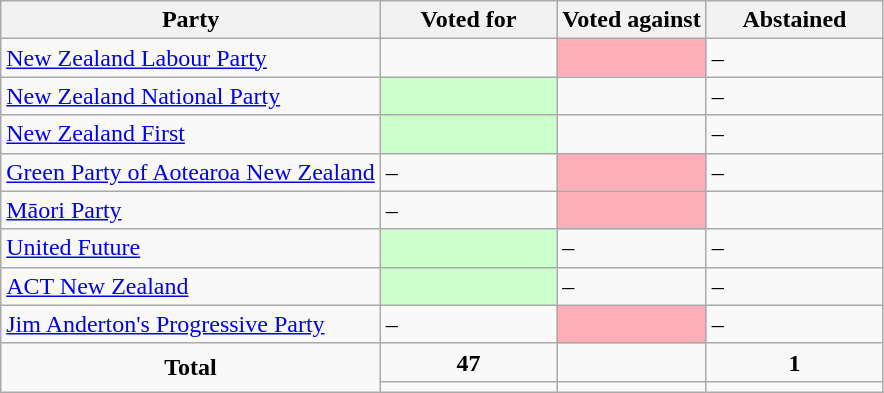<table class="wikitable">
<tr>
<th>Party</th>
<th style="width:20%;">Voted for</th>
<th>Voted against</th>
<th style="width:20%;">Abstained</th>
</tr>
<tr>
<td> <a href='#'>New Zealand Labour Party</a></td>
<td></td>
<td style="background-color:#FFAEB9;"></td>
<td>–</td>
</tr>
<tr>
<td> <a href='#'>New Zealand National Party</a></td>
<td style="background-color:#CCFFCC;"></td>
<td></td>
<td>–</td>
</tr>
<tr>
<td> <a href='#'>New Zealand First</a></td>
<td style="background-color:#CCFFCC;"></td>
<td></td>
<td>–</td>
</tr>
<tr>
<td> <a href='#'>Green Party of Aotearoa New Zealand</a></td>
<td>–</td>
<td style="background-color:#FFAEB9;"></td>
<td>–</td>
</tr>
<tr>
<td> <a href='#'>Māori Party</a></td>
<td>–</td>
<td style="background-color:#FFAEB9;"></td>
<td></td>
</tr>
<tr>
<td> <a href='#'>United Future</a></td>
<td style="background-color:#CCFFCC;"></td>
<td>–</td>
<td>–</td>
</tr>
<tr>
<td> <a href='#'>ACT New Zealand</a></td>
<td style="background-color:#CCFFCC;"></td>
<td>–</td>
<td>–</td>
</tr>
<tr>
<td> <a href='#'>Jim Anderton's Progressive Party</a></td>
<td>–</td>
<td style="background-color:#FFAEB9;"></td>
<td>–</td>
</tr>
<tr>
<td style="text-align:center;" rowspan="2"><strong>Total</strong></td>
<td style="text-align:center;"><strong>47</strong></td>
<td></td>
<td style="text-align:center;"><strong>1</strong></td>
</tr>
<tr>
<td style="text-align:center;"></td>
<td style="text-align:center;"></td>
<td style="text-align:center;"></td>
</tr>
</table>
